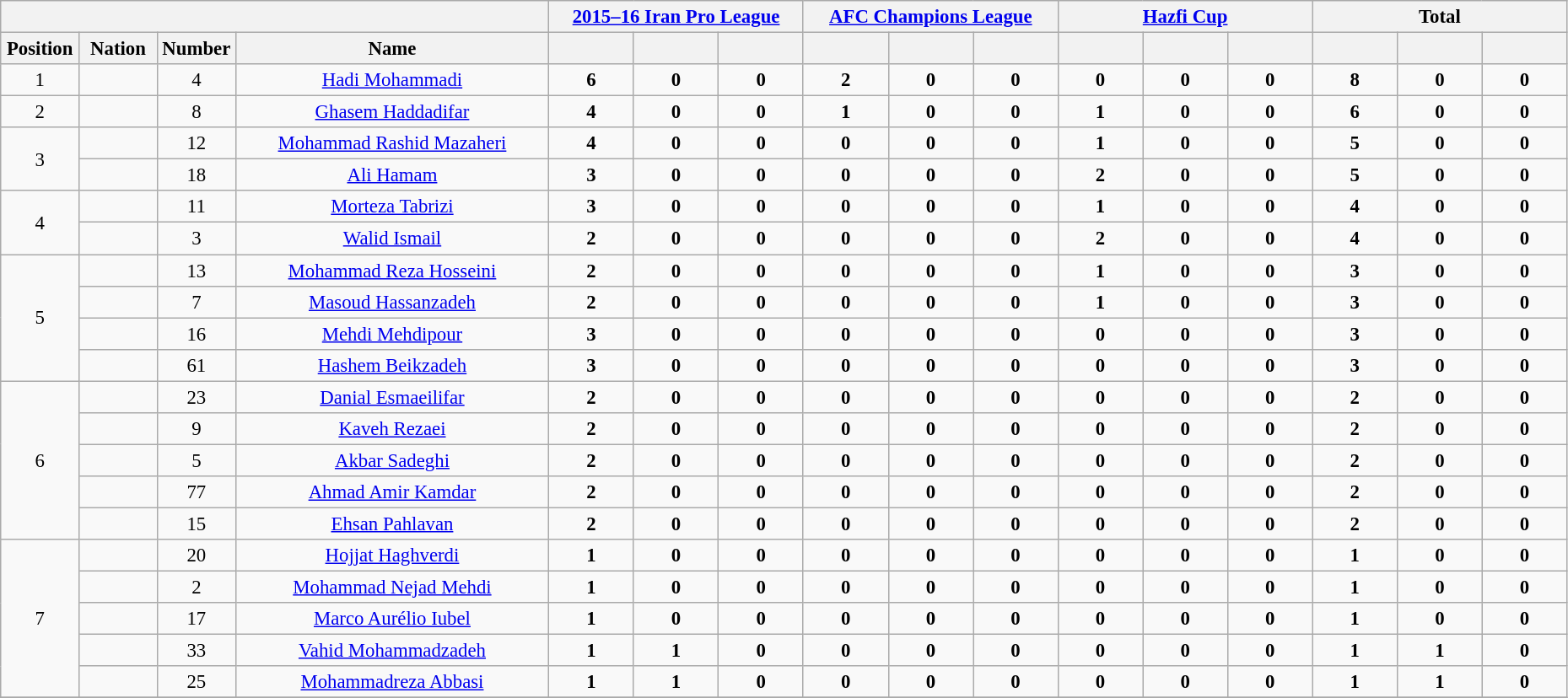<table class="wikitable" style="font-size: 95%; text-align: center;">
<tr>
<th colspan=4></th>
<th colspan=3><a href='#'>2015–16 Iran Pro League</a></th>
<th colspan=3><a href='#'>AFC Champions League</a></th>
<th colspan=3><a href='#'>Hazfi Cup</a></th>
<th colspan=3>Total</th>
</tr>
<tr>
<th width="5%">Position</th>
<th width="5%">Nation</th>
<th width="5%">Number</th>
<th width="20%">Name</th>
<th width=60></th>
<th width=60></th>
<th width=60></th>
<th width=60></th>
<th width=60></th>
<th width=60></th>
<th width=60></th>
<th width=60></th>
<th width=60></th>
<th width=60></th>
<th width=60></th>
<th width=60></th>
</tr>
<tr>
<td rowspan="1">1</td>
<td></td>
<td>4</td>
<td><a href='#'>Hadi Mohammadi</a></td>
<td><strong>6</strong></td>
<td><strong>0</strong></td>
<td><strong>0</strong></td>
<td><strong>2</strong></td>
<td><strong>0</strong></td>
<td><strong>0</strong></td>
<td><strong>0</strong></td>
<td><strong>0</strong></td>
<td><strong>0</strong></td>
<td><strong>8</strong></td>
<td><strong>0</strong></td>
<td><strong>0</strong></td>
</tr>
<tr>
<td rowspan="1">2</td>
<td></td>
<td>8</td>
<td><a href='#'>Ghasem Haddadifar</a></td>
<td><strong>4</strong></td>
<td><strong>0</strong></td>
<td><strong>0</strong></td>
<td><strong>1</strong></td>
<td><strong>0</strong></td>
<td><strong>0</strong></td>
<td><strong>1</strong></td>
<td><strong>0</strong></td>
<td><strong>0</strong></td>
<td><strong>6</strong></td>
<td><strong>0</strong></td>
<td><strong>0</strong></td>
</tr>
<tr>
<td rowspan="2">3</td>
<td></td>
<td>12</td>
<td><a href='#'>Mohammad Rashid Mazaheri</a></td>
<td><strong>4</strong></td>
<td><strong>0</strong></td>
<td><strong>0</strong></td>
<td><strong>0</strong></td>
<td><strong>0</strong></td>
<td><strong>0</strong></td>
<td><strong>1</strong></td>
<td><strong>0</strong></td>
<td><strong>0</strong></td>
<td><strong>5</strong></td>
<td><strong>0</strong></td>
<td><strong>0</strong></td>
</tr>
<tr>
<td></td>
<td>18</td>
<td><a href='#'>Ali Hamam</a></td>
<td><strong>3</strong></td>
<td><strong>0</strong></td>
<td><strong>0</strong></td>
<td><strong>0</strong></td>
<td><strong>0</strong></td>
<td><strong>0</strong></td>
<td><strong>2</strong></td>
<td><strong>0</strong></td>
<td><strong>0</strong></td>
<td><strong>5</strong></td>
<td><strong>0</strong></td>
<td><strong>0</strong></td>
</tr>
<tr>
<td rowspan="2">4</td>
<td></td>
<td>11</td>
<td><a href='#'>Morteza Tabrizi</a></td>
<td><strong>3</strong></td>
<td><strong>0</strong></td>
<td><strong>0</strong></td>
<td><strong>0</strong></td>
<td><strong>0</strong></td>
<td><strong>0</strong></td>
<td><strong>1</strong></td>
<td><strong>0</strong></td>
<td><strong>0</strong></td>
<td><strong>4</strong></td>
<td><strong>0</strong></td>
<td><strong>0</strong></td>
</tr>
<tr>
<td></td>
<td>3</td>
<td><a href='#'>Walid Ismail</a></td>
<td><strong>2</strong></td>
<td><strong>0</strong></td>
<td><strong>0</strong></td>
<td><strong>0</strong></td>
<td><strong>0</strong></td>
<td><strong>0</strong></td>
<td><strong>2</strong></td>
<td><strong>0</strong></td>
<td><strong>0</strong></td>
<td><strong>4</strong></td>
<td><strong>0</strong></td>
<td><strong>0</strong></td>
</tr>
<tr>
<td rowspan="4">5</td>
<td></td>
<td>13</td>
<td><a href='#'>Mohammad Reza Hosseini</a></td>
<td><strong>2</strong></td>
<td><strong>0</strong></td>
<td><strong>0</strong></td>
<td><strong>0</strong></td>
<td><strong>0</strong></td>
<td><strong>0</strong></td>
<td><strong>1</strong></td>
<td><strong>0</strong></td>
<td><strong>0</strong></td>
<td><strong>3</strong></td>
<td><strong>0</strong></td>
<td><strong>0</strong></td>
</tr>
<tr>
<td></td>
<td>7</td>
<td><a href='#'>Masoud Hassanzadeh</a></td>
<td><strong>2</strong></td>
<td><strong>0</strong></td>
<td><strong>0</strong></td>
<td><strong>0</strong></td>
<td><strong>0</strong></td>
<td><strong>0</strong></td>
<td><strong>1</strong></td>
<td><strong>0</strong></td>
<td><strong>0</strong></td>
<td><strong>3</strong></td>
<td><strong>0</strong></td>
<td><strong>0</strong></td>
</tr>
<tr>
<td></td>
<td>16</td>
<td><a href='#'>Mehdi Mehdipour</a></td>
<td><strong>3</strong></td>
<td><strong>0</strong></td>
<td><strong>0</strong></td>
<td><strong>0</strong></td>
<td><strong>0</strong></td>
<td><strong>0</strong></td>
<td><strong>0</strong></td>
<td><strong>0</strong></td>
<td><strong>0</strong></td>
<td><strong>3</strong></td>
<td><strong>0</strong></td>
<td><strong>0</strong></td>
</tr>
<tr>
<td></td>
<td>61</td>
<td><a href='#'>Hashem Beikzadeh</a></td>
<td><strong>3</strong></td>
<td><strong>0</strong></td>
<td><strong>0</strong></td>
<td><strong>0</strong></td>
<td><strong>0</strong></td>
<td><strong>0</strong></td>
<td><strong>0</strong></td>
<td><strong>0</strong></td>
<td><strong>0</strong></td>
<td><strong>3</strong></td>
<td><strong>0</strong></td>
<td><strong>0</strong></td>
</tr>
<tr>
<td rowspan="5">6</td>
<td></td>
<td>23</td>
<td><a href='#'>Danial Esmaeilifar</a></td>
<td><strong>2</strong></td>
<td><strong>0</strong></td>
<td><strong>0</strong></td>
<td><strong>0</strong></td>
<td><strong>0</strong></td>
<td><strong>0</strong></td>
<td><strong>0</strong></td>
<td><strong>0</strong></td>
<td><strong>0</strong></td>
<td><strong>2</strong></td>
<td><strong>0</strong></td>
<td><strong>0</strong></td>
</tr>
<tr>
<td></td>
<td>9</td>
<td><a href='#'>Kaveh Rezaei</a></td>
<td><strong>2</strong></td>
<td><strong>0</strong></td>
<td><strong>0</strong></td>
<td><strong>0</strong></td>
<td><strong>0</strong></td>
<td><strong>0</strong></td>
<td><strong>0</strong></td>
<td><strong>0</strong></td>
<td><strong>0</strong></td>
<td><strong>2</strong></td>
<td><strong>0</strong></td>
<td><strong>0</strong></td>
</tr>
<tr>
<td></td>
<td>5</td>
<td><a href='#'>Akbar Sadeghi</a></td>
<td><strong>2</strong></td>
<td><strong>0</strong></td>
<td><strong>0</strong></td>
<td><strong>0</strong></td>
<td><strong>0</strong></td>
<td><strong>0</strong></td>
<td><strong>0</strong></td>
<td><strong>0</strong></td>
<td><strong>0</strong></td>
<td><strong>2</strong></td>
<td><strong>0</strong></td>
<td><strong>0</strong></td>
</tr>
<tr>
<td></td>
<td>77</td>
<td><a href='#'>Ahmad Amir Kamdar</a></td>
<td><strong>2</strong></td>
<td><strong>0</strong></td>
<td><strong>0</strong></td>
<td><strong>0</strong></td>
<td><strong>0</strong></td>
<td><strong>0</strong></td>
<td><strong>0</strong></td>
<td><strong>0</strong></td>
<td><strong>0</strong></td>
<td><strong>2</strong></td>
<td><strong>0</strong></td>
<td><strong>0</strong></td>
</tr>
<tr>
<td></td>
<td>15</td>
<td><a href='#'>Ehsan Pahlavan</a></td>
<td><strong>2</strong></td>
<td><strong>0</strong></td>
<td><strong>0</strong></td>
<td><strong>0</strong></td>
<td><strong>0</strong></td>
<td><strong>0</strong></td>
<td><strong>0</strong></td>
<td><strong>0</strong></td>
<td><strong>0</strong></td>
<td><strong>2</strong></td>
<td><strong>0</strong></td>
<td><strong>0</strong></td>
</tr>
<tr>
<td rowspan="5">7</td>
<td></td>
<td>20</td>
<td><a href='#'>Hojjat Haghverdi</a></td>
<td><strong>1</strong></td>
<td><strong>0</strong></td>
<td><strong>0</strong></td>
<td><strong>0</strong></td>
<td><strong>0</strong></td>
<td><strong>0</strong></td>
<td><strong>0</strong></td>
<td><strong>0</strong></td>
<td><strong>0</strong></td>
<td><strong>1</strong></td>
<td><strong>0</strong></td>
<td><strong>0</strong></td>
</tr>
<tr>
<td></td>
<td>2</td>
<td><a href='#'>Mohammad Nejad Mehdi</a></td>
<td><strong>1</strong></td>
<td><strong>0</strong></td>
<td><strong>0</strong></td>
<td><strong>0</strong></td>
<td><strong>0</strong></td>
<td><strong>0</strong></td>
<td><strong>0</strong></td>
<td><strong>0</strong></td>
<td><strong>0</strong></td>
<td><strong>1</strong></td>
<td><strong>0</strong></td>
<td><strong>0</strong></td>
</tr>
<tr>
<td></td>
<td>17</td>
<td><a href='#'>Marco Aurélio Iubel</a></td>
<td><strong>1</strong></td>
<td><strong>0</strong></td>
<td><strong>0</strong></td>
<td><strong>0</strong></td>
<td><strong>0</strong></td>
<td><strong>0</strong></td>
<td><strong>0</strong></td>
<td><strong>0</strong></td>
<td><strong>0</strong></td>
<td><strong>1</strong></td>
<td><strong>0</strong></td>
<td><strong>0</strong></td>
</tr>
<tr>
<td></td>
<td>33</td>
<td><a href='#'>Vahid Mohammadzadeh</a></td>
<td><strong>1</strong></td>
<td><strong>1</strong></td>
<td><strong>0</strong></td>
<td><strong>0</strong></td>
<td><strong>0</strong></td>
<td><strong>0</strong></td>
<td><strong>0</strong></td>
<td><strong>0</strong></td>
<td><strong>0</strong></td>
<td><strong>1</strong></td>
<td><strong>1</strong></td>
<td><strong>0</strong></td>
</tr>
<tr>
<td></td>
<td>25</td>
<td><a href='#'>Mohammadreza Abbasi</a></td>
<td><strong>1</strong></td>
<td><strong>1</strong></td>
<td><strong>0</strong></td>
<td><strong>0</strong></td>
<td><strong>0</strong></td>
<td><strong>0</strong></td>
<td><strong>0</strong></td>
<td><strong>0</strong></td>
<td><strong>0</strong></td>
<td><strong>1</strong></td>
<td><strong>1</strong></td>
<td><strong>0</strong></td>
</tr>
<tr>
</tr>
</table>
